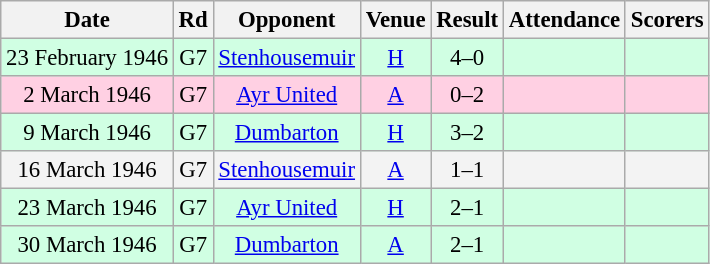<table class="wikitable sortable" style="font-size:95%; text-align:center">
<tr>
<th>Date</th>
<th>Rd</th>
<th>Opponent</th>
<th>Venue</th>
<th>Result</th>
<th>Attendance</th>
<th>Scorers</th>
</tr>
<tr bgcolor = "#d0ffe3">
<td>23 February 1946</td>
<td>G7</td>
<td><a href='#'>Stenhousemuir</a></td>
<td><a href='#'>H</a></td>
<td>4–0</td>
<td></td>
<td></td>
</tr>
<tr bgcolor = "#ffd0e3">
<td>2 March 1946</td>
<td>G7</td>
<td><a href='#'>Ayr United</a></td>
<td><a href='#'>A</a></td>
<td>0–2</td>
<td></td>
<td></td>
</tr>
<tr bgcolor = "#d0ffe3">
<td>9 March 1946</td>
<td>G7</td>
<td><a href='#'>Dumbarton</a></td>
<td><a href='#'>H</a></td>
<td>3–2</td>
<td></td>
<td></td>
</tr>
<tr bgcolor = "#f3f3f3">
<td>16 March 1946</td>
<td>G7</td>
<td><a href='#'>Stenhousemuir</a></td>
<td><a href='#'>A</a></td>
<td>1–1</td>
<td></td>
<td></td>
</tr>
<tr bgcolor = "#d0ffe3">
<td>23 March 1946</td>
<td>G7</td>
<td><a href='#'>Ayr United</a></td>
<td><a href='#'>H</a></td>
<td>2–1</td>
<td></td>
<td></td>
</tr>
<tr bgcolor = "#d0ffe3">
<td>30 March 1946</td>
<td>G7</td>
<td><a href='#'>Dumbarton</a></td>
<td><a href='#'>A</a></td>
<td>2–1</td>
<td></td>
<td></td>
</tr>
</table>
